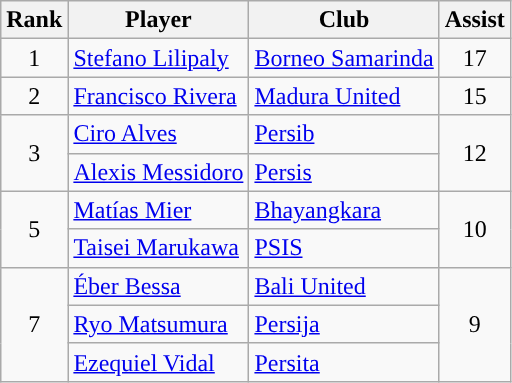<table class="wikitable" style="text-align:center">
<tr>
<th>Rank</th>
<th>Player</th>
<th>Club</th>
<th>Assist</th>
</tr>
<tr>
<td>1</td>
<td align="left"> <a href='#'>Stefano Lilipaly</a></td>
<td align="left"><a href='#'>Borneo Samarinda</a></td>
<td>17</td>
</tr>
<tr>
<td>2</td>
<td align="left"> <a href='#'>Francisco Rivera</a></td>
<td align="left"><a href='#'>Madura United</a></td>
<td>15</td>
</tr>
<tr>
<td rowspan="2">3</td>
<td align="left"> <a href='#'>Ciro Alves</a></td>
<td align="left"><a href='#'>Persib</a></td>
<td rowspan="2">12</td>
</tr>
<tr>
<td align="left"> <a href='#'>Alexis Messidoro</a></td>
<td align="left"><a href='#'>Persis</a></td>
</tr>
<tr>
<td rowspan="2">5</td>
<td align="left"> <a href='#'>Matías Mier</a></td>
<td align="left"><a href='#'>Bhayangkara</a></td>
<td rowspan="2">10</td>
</tr>
<tr>
<td align="left"> <a href='#'>Taisei Marukawa</a></td>
<td align="left"><a href='#'>PSIS</a></td>
</tr>
<tr>
<td rowspan="3">7</td>
<td align="left"> <a href='#'>Éber Bessa</a></td>
<td align="left"><a href='#'>Bali United</a></td>
<td rowspan="3">9</td>
</tr>
<tr>
<td align="left"> <a href='#'>Ryo Matsumura</a></td>
<td align="left"><a href='#'>Persija</a></td>
</tr>
<tr>
<td align="left"> <a href='#'>Ezequiel Vidal</a></td>
<td align="left"><a href='#'>Persita</a></td>
</tr>
</table>
